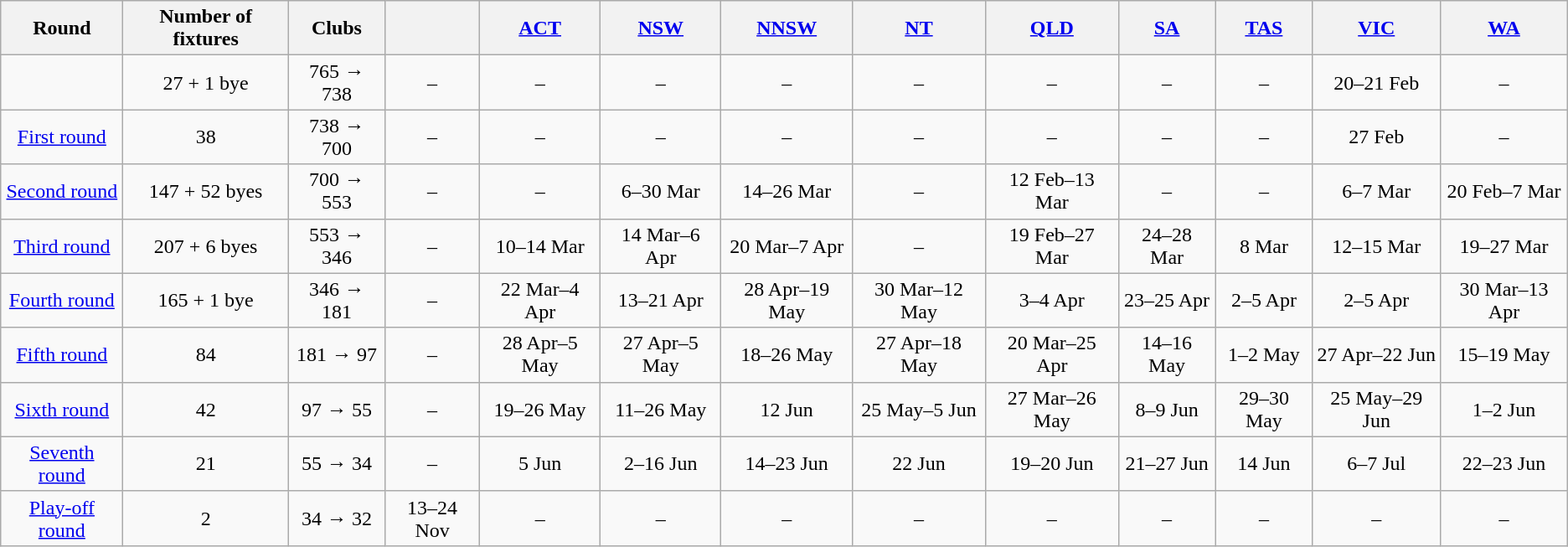<table class="wikitable" style="text-align:center">
<tr>
<th>Round</th>
<th>Number of fixtures</th>
<th>Clubs</th>
<th></th>
<th><a href='#'>ACT</a></th>
<th><a href='#'>NSW</a></th>
<th><a href='#'>NNSW</a></th>
<th><a href='#'>NT</a></th>
<th><a href='#'>QLD</a></th>
<th><a href='#'>SA</a></th>
<th><a href='#'>TAS</a></th>
<th><a href='#'>VIC</a></th>
<th><a href='#'>WA</a></th>
</tr>
<tr>
<td></td>
<td>27 + 1 bye</td>
<td>765 → 738</td>
<td>–</td>
<td>–</td>
<td>–</td>
<td>–</td>
<td>–</td>
<td>–</td>
<td>–</td>
<td>–</td>
<td>20–21 Feb</td>
<td>–</td>
</tr>
<tr>
<td><a href='#'>First round</a></td>
<td>38</td>
<td>738 → 700</td>
<td>–</td>
<td>–</td>
<td>–</td>
<td>–</td>
<td>–</td>
<td>–</td>
<td>–</td>
<td>–</td>
<td>27 Feb</td>
<td>–</td>
</tr>
<tr>
<td><a href='#'>Second round</a></td>
<td>147 + 52 byes</td>
<td>700 → 553</td>
<td>–</td>
<td>–</td>
<td>6–30 Mar</td>
<td>14–26 Mar</td>
<td>–</td>
<td>12 Feb–13 Mar</td>
<td>–</td>
<td>–</td>
<td>6–7 Mar</td>
<td>20 Feb–7 Mar</td>
</tr>
<tr>
<td><a href='#'>Third round</a></td>
<td>207 + 6 byes</td>
<td>553 → 346</td>
<td>–</td>
<td>10–14 Mar</td>
<td>14 Mar–6 Apr</td>
<td>20 Mar–7 Apr</td>
<td>–</td>
<td>19 Feb–27 Mar</td>
<td>24–28 Mar</td>
<td>8 Mar</td>
<td>12–15 Mar</td>
<td>19–27 Mar</td>
</tr>
<tr>
<td><a href='#'>Fourth round</a></td>
<td>165 + 1 bye</td>
<td>346 → 181</td>
<td>–</td>
<td>22 Mar–4 Apr</td>
<td>13–21 Apr</td>
<td>28 Apr–19 May</td>
<td>30 Mar–12 May</td>
<td>3–4 Apr</td>
<td>23–25 Apr</td>
<td>2–5 Apr</td>
<td>2–5 Apr</td>
<td>30 Mar–13 Apr</td>
</tr>
<tr>
<td><a href='#'>Fifth round</a></td>
<td>84</td>
<td>181 → 97</td>
<td>–</td>
<td>28 Apr–5 May</td>
<td>27 Apr–5 May</td>
<td>18–26 May</td>
<td>27 Apr–18 May</td>
<td>20 Mar–25 Apr</td>
<td>14–16 May</td>
<td>1–2 May</td>
<td>27 Apr–22 Jun</td>
<td>15–19 May</td>
</tr>
<tr>
<td><a href='#'>Sixth round</a></td>
<td>42</td>
<td>97 → 55</td>
<td>–</td>
<td>19–26 May</td>
<td>11–26 May</td>
<td>12 Jun</td>
<td>25 May–5 Jun</td>
<td>27 Mar–26 May</td>
<td>8–9 Jun</td>
<td>29–30 May</td>
<td>25 May–29 Jun</td>
<td>1–2 Jun</td>
</tr>
<tr>
<td><a href='#'>Seventh round</a></td>
<td>21</td>
<td>55 → 34</td>
<td>–</td>
<td>5 Jun</td>
<td>2–16 Jun</td>
<td>14–23 Jun</td>
<td>22 Jun</td>
<td>19–20 Jun</td>
<td>21–27 Jun</td>
<td>14 Jun</td>
<td>6–7 Jul</td>
<td>22–23 Jun</td>
</tr>
<tr>
<td><a href='#'>Play-off round</a></td>
<td>2</td>
<td>34 → 32</td>
<td>13–24 Nov</td>
<td>–</td>
<td>–</td>
<td>–</td>
<td>–</td>
<td>–</td>
<td>–</td>
<td>–</td>
<td>–</td>
<td>–</td>
</tr>
</table>
